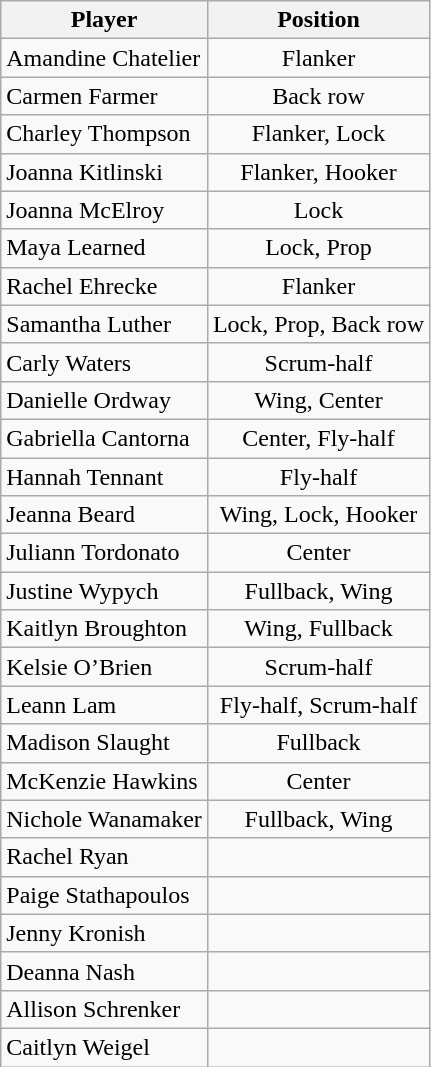<table class="wikitable" style="text-align: center;">
<tr>
<th>Player</th>
<th>Position</th>
</tr>
<tr>
<td align=left>Amandine Chatelier</td>
<td>Flanker</td>
</tr>
<tr>
<td align=left>Carmen Farmer</td>
<td>Back row</td>
</tr>
<tr>
<td align=left>Charley Thompson</td>
<td>Flanker, Lock</td>
</tr>
<tr>
<td align=left>Joanna Kitlinski</td>
<td>Flanker, Hooker</td>
</tr>
<tr>
<td align=left>Joanna McElroy</td>
<td>Lock</td>
</tr>
<tr>
<td align=left>Maya Learned</td>
<td>Lock, Prop</td>
</tr>
<tr>
<td align=left>Rachel Ehrecke</td>
<td>Flanker</td>
</tr>
<tr>
<td align=left>Samantha Luther</td>
<td>Lock, Prop, Back row</td>
</tr>
<tr>
<td align=left>Carly Waters</td>
<td>Scrum-half</td>
</tr>
<tr>
<td align=left>Danielle Ordway</td>
<td>Wing, Center</td>
</tr>
<tr>
<td align=left>Gabriella Cantorna</td>
<td>Center, Fly-half</td>
</tr>
<tr>
<td align=left>Hannah Tennant</td>
<td>Fly-half</td>
</tr>
<tr>
<td align=left>Jeanna Beard</td>
<td>Wing, Lock, Hooker</td>
</tr>
<tr>
<td align=left>Juliann Tordonato</td>
<td>Center</td>
</tr>
<tr>
<td align=left>Justine Wypych</td>
<td>Fullback, Wing</td>
</tr>
<tr>
<td align=left>Kaitlyn Broughton</td>
<td>Wing, Fullback</td>
</tr>
<tr>
<td align=left>Kelsie O’Brien</td>
<td>Scrum-half</td>
</tr>
<tr>
<td align=left>Leann Lam</td>
<td>Fly-half, Scrum-half</td>
</tr>
<tr>
<td align=left>Madison Slaught</td>
<td>Fullback</td>
</tr>
<tr>
<td align=left>McKenzie Hawkins</td>
<td>Center</td>
</tr>
<tr>
<td align=left>Nichole Wanamaker</td>
<td>Fullback, Wing</td>
</tr>
<tr>
<td align=left>Rachel Ryan</td>
<td></td>
</tr>
<tr>
<td align=left>Paige Stathapoulos</td>
<td></td>
</tr>
<tr>
<td align=left>Jenny Kronish</td>
<td></td>
</tr>
<tr>
<td align=left>Deanna Nash</td>
<td></td>
</tr>
<tr>
<td align=left>Allison Schrenker</td>
<td></td>
</tr>
<tr>
<td align=left>Caitlyn Weigel</td>
<td></td>
</tr>
</table>
